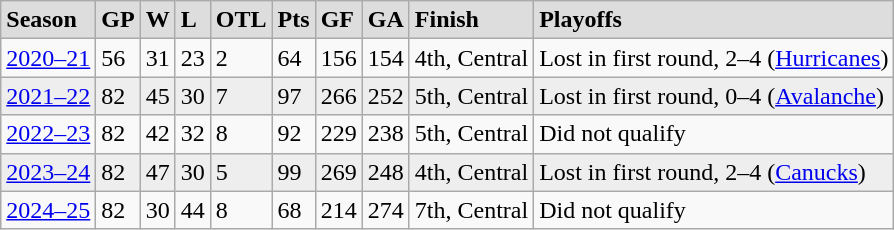<table class="wikitable">
<tr style="font-weight:bold; background:#ddd;">
<td>Season</td>
<td>GP</td>
<td>W</td>
<td>L</td>
<td>OTL</td>
<td>Pts</td>
<td>GF</td>
<td>GA</td>
<td>Finish</td>
<td>Playoffs</td>
</tr>
<tr>
<td><a href='#'>2020–21</a></td>
<td>56</td>
<td>31</td>
<td>23</td>
<td>2</td>
<td>64</td>
<td>156</td>
<td>154</td>
<td>4th, Central</td>
<td>Lost in first round, 2–4 (<a href='#'>Hurricanes</a>)</td>
</tr>
<tr style="background:#eee;">
<td><a href='#'>2021–22</a></td>
<td>82</td>
<td>45</td>
<td>30</td>
<td>7</td>
<td>97</td>
<td>266</td>
<td>252</td>
<td>5th, Central</td>
<td>Lost in first round, 0–4 (<a href='#'>Avalanche</a>)</td>
</tr>
<tr>
<td><a href='#'>2022–23</a></td>
<td>82</td>
<td>42</td>
<td>32</td>
<td>8</td>
<td>92</td>
<td>229</td>
<td>238</td>
<td>5th, Central</td>
<td>Did not qualify</td>
</tr>
<tr style="background:#eee;">
<td><a href='#'>2023–24</a></td>
<td>82</td>
<td>47</td>
<td>30</td>
<td>5</td>
<td>99</td>
<td>269</td>
<td>248</td>
<td>4th, Central</td>
<td>Lost in first round, 2–4 (<a href='#'>Canucks</a>)</td>
</tr>
<tr>
<td><a href='#'>2024–25</a></td>
<td>82</td>
<td>30</td>
<td>44</td>
<td>8</td>
<td>68</td>
<td>214</td>
<td>274</td>
<td>7th, Central</td>
<td>Did not qualify</td>
</tr>
</table>
